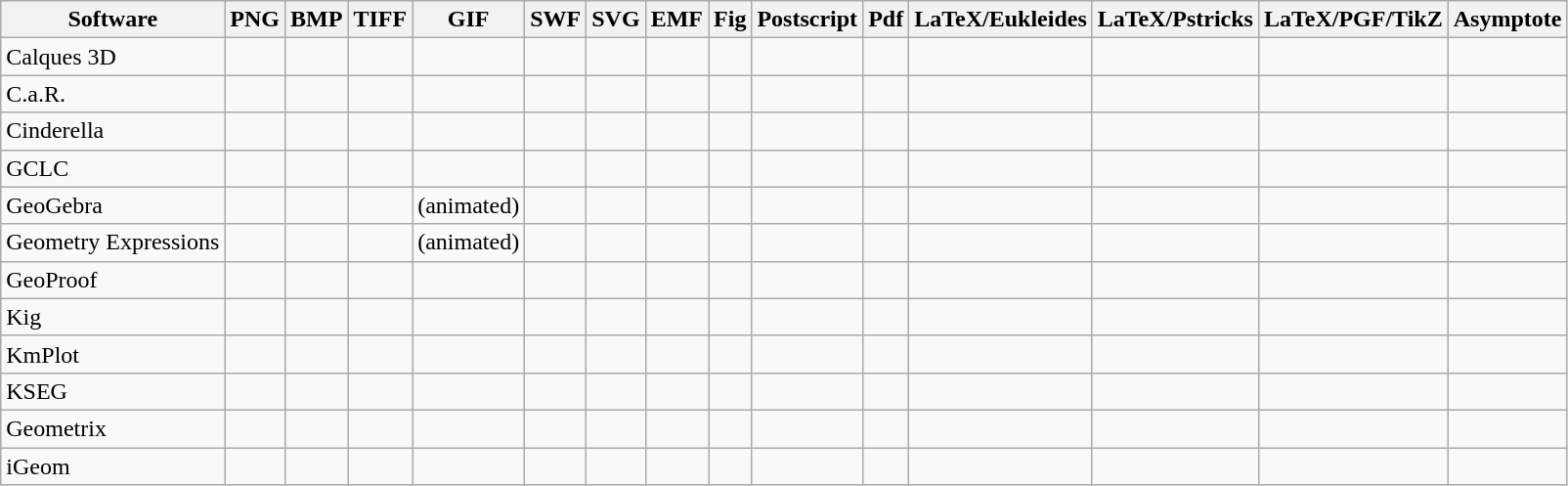<table class="sortable wikitable">
<tr>
<th>Software</th>
<th>PNG</th>
<th>BMP</th>
<th>TIFF</th>
<th>GIF</th>
<th>SWF</th>
<th>SVG</th>
<th>EMF</th>
<th>Fig</th>
<th>Postscript</th>
<th>Pdf</th>
<th>LaTeX/Eukleides</th>
<th>LaTeX/Pstricks</th>
<th>LaTeX/PGF/TikZ</th>
<th>Asymptote</th>
</tr>
<tr>
<td>Calques 3D</td>
<td></td>
<td></td>
<td></td>
<td></td>
<td></td>
<td></td>
<td></td>
<td></td>
<td></td>
<td></td>
<td></td>
<td></td>
<td></td>
<td></td>
</tr>
<tr>
<td>C.a.R.</td>
<td></td>
<td></td>
<td></td>
<td></td>
<td></td>
<td></td>
<td></td>
<td></td>
<td></td>
<td></td>
<td></td>
<td></td>
<td></td>
<td></td>
</tr>
<tr>
<td>Cinderella</td>
<td></td>
<td></td>
<td></td>
<td></td>
<td></td>
<td></td>
<td></td>
<td></td>
<td></td>
<td></td>
<td></td>
<td></td>
<td></td>
<td></td>
</tr>
<tr>
<td>GCLC</td>
<td></td>
<td></td>
<td></td>
<td></td>
<td></td>
<td></td>
<td></td>
<td></td>
<td></td>
<td></td>
<td></td>
<td></td>
<td></td>
<td></td>
</tr>
<tr>
<td>GeoGebra</td>
<td></td>
<td></td>
<td></td>
<td> (animated)</td>
<td></td>
<td></td>
<td></td>
<td></td>
<td></td>
<td></td>
<td></td>
<td></td>
<td></td>
<td></td>
</tr>
<tr>
<td>Geometry Expressions</td>
<td></td>
<td></td>
<td></td>
<td> (animated)</td>
<td></td>
<td></td>
<td></td>
<td></td>
<td></td>
<td></td>
<td></td>
<td></td>
<td></td>
<td></td>
</tr>
<tr>
<td>GeoProof</td>
<td></td>
<td></td>
<td></td>
<td></td>
<td></td>
<td></td>
<td></td>
<td></td>
<td></td>
<td></td>
<td></td>
<td></td>
<td></td>
<td></td>
</tr>
<tr>
<td>Kig</td>
<td></td>
<td></td>
<td></td>
<td></td>
<td></td>
<td></td>
<td></td>
<td></td>
<td></td>
<td></td>
<td></td>
<td></td>
<td></td>
<td></td>
</tr>
<tr>
<td>KmPlot</td>
<td></td>
<td></td>
<td></td>
<td></td>
<td></td>
<td></td>
<td></td>
<td></td>
<td></td>
<td></td>
<td></td>
<td></td>
<td></td>
<td></td>
</tr>
<tr>
<td>KSEG</td>
<td></td>
<td></td>
<td></td>
<td></td>
<td></td>
<td></td>
<td></td>
<td></td>
<td></td>
<td></td>
<td></td>
<td></td>
<td></td>
<td></td>
</tr>
<tr>
<td>Geometrix</td>
<td></td>
<td></td>
<td></td>
<td></td>
<td></td>
<td></td>
<td></td>
<td></td>
<td></td>
<td></td>
<td></td>
<td></td>
<td></td>
<td></td>
</tr>
<tr>
<td>iGeom</td>
<td></td>
<td></td>
<td></td>
<td></td>
<td></td>
<td></td>
<td></td>
<td></td>
<td></td>
<td></td>
<td></td>
<td></td>
<td></td>
<td></td>
</tr>
</table>
